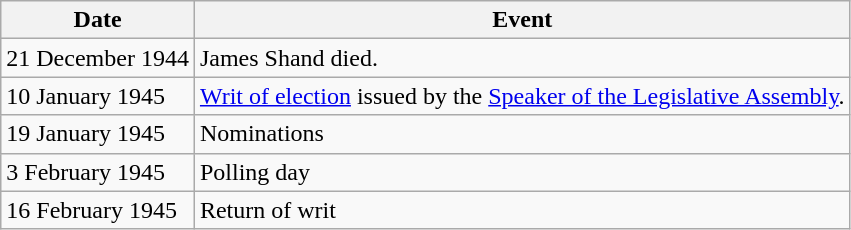<table class="wikitable">
<tr>
<th>Date</th>
<th>Event</th>
</tr>
<tr>
<td>21 December 1944</td>
<td>James Shand died.</td>
</tr>
<tr>
<td>10 January 1945</td>
<td><a href='#'>Writ of election</a> issued by the <a href='#'>Speaker of the Legislative Assembly</a>.</td>
</tr>
<tr>
<td>19 January 1945</td>
<td>Nominations</td>
</tr>
<tr>
<td>3 February 1945</td>
<td>Polling day</td>
</tr>
<tr>
<td>16 February 1945</td>
<td>Return of writ</td>
</tr>
</table>
